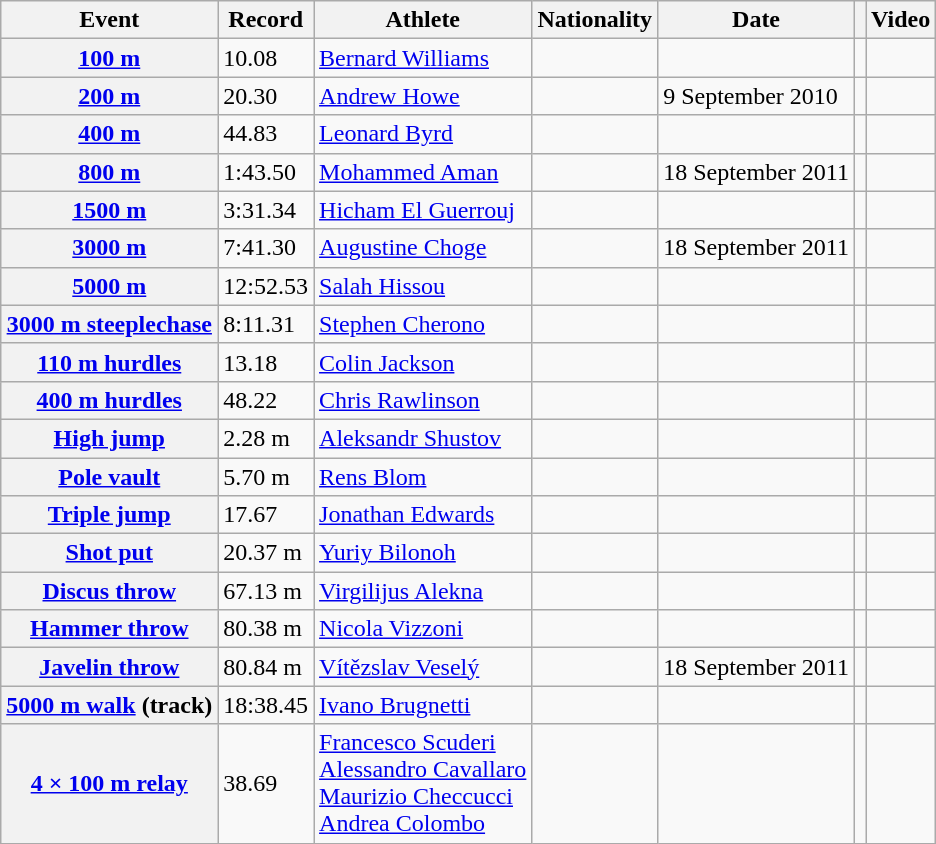<table class="wikitable plainrowheaders sticky-header">
<tr>
<th scope="col">Event</th>
<th scope="col">Record</th>
<th scope="col">Athlete</th>
<th scope="col">Nationality</th>
<th scope="col">Date</th>
<th scope="col"></th>
<th scope="col">Video</th>
</tr>
<tr>
<th scope="row"><a href='#'>100 m</a></th>
<td>10.08</td>
<td><a href='#'>Bernard Williams</a></td>
<td></td>
<td></td>
<td></td>
<td></td>
</tr>
<tr>
<th scope="row"><a href='#'>200 m</a></th>
<td>20.30 </td>
<td><a href='#'>Andrew Howe</a></td>
<td></td>
<td>9 September 2010</td>
<td></td>
<td></td>
</tr>
<tr>
<th scope="row"><a href='#'>400 m</a></th>
<td>44.83</td>
<td><a href='#'>Leonard Byrd</a></td>
<td></td>
<td></td>
<td></td>
<td></td>
</tr>
<tr>
<th scope="row"><a href='#'>800 m</a></th>
<td>1:43.50</td>
<td><a href='#'>Mohammed Aman</a></td>
<td></td>
<td>18 September 2011</td>
<td></td>
<td></td>
</tr>
<tr>
<th scope="row"><a href='#'>1500 m</a></th>
<td>3:31.34</td>
<td><a href='#'>Hicham El Guerrouj</a></td>
<td></td>
<td></td>
<td></td>
<td></td>
</tr>
<tr>
<th scope="row"><a href='#'>3000 m</a></th>
<td>7:41.30</td>
<td><a href='#'>Augustine Choge</a></td>
<td></td>
<td>18 September 2011</td>
<td></td>
<td></td>
</tr>
<tr>
<th scope="row"><a href='#'>5000 m</a></th>
<td>12:52.53</td>
<td><a href='#'>Salah Hissou</a></td>
<td></td>
<td></td>
<td></td>
<td></td>
</tr>
<tr>
<th scope="row"><a href='#'>3000 m steeplechase</a></th>
<td>8:11.31</td>
<td><a href='#'>Stephen Cherono</a></td>
<td></td>
<td></td>
<td></td>
<td></td>
</tr>
<tr>
<th scope="row"><a href='#'>110 m hurdles</a></th>
<td>13.18</td>
<td><a href='#'>Colin Jackson</a></td>
<td></td>
<td></td>
<td></td>
<td></td>
</tr>
<tr>
<th scope="row"><a href='#'>400 m hurdles</a></th>
<td>48.22</td>
<td><a href='#'>Chris Rawlinson</a></td>
<td></td>
<td></td>
<td></td>
<td></td>
</tr>
<tr>
<th scope="row"><a href='#'>High jump</a></th>
<td>2.28 m</td>
<td><a href='#'>Aleksandr Shustov</a></td>
<td></td>
<td></td>
<td></td>
<td></td>
</tr>
<tr>
<th scope="row"><a href='#'>Pole vault</a></th>
<td>5.70 m</td>
<td><a href='#'>Rens Blom</a></td>
<td></td>
<td></td>
<td></td>
<td></td>
</tr>
<tr>
<th scope="row"><a href='#'>Triple jump</a></th>
<td>17.67 </td>
<td><a href='#'>Jonathan Edwards</a></td>
<td></td>
<td></td>
<td></td>
<td></td>
</tr>
<tr>
<th scope="row"><a href='#'>Shot put</a></th>
<td>20.37 m</td>
<td><a href='#'>Yuriy Bilonoh</a></td>
<td></td>
<td></td>
<td></td>
<td></td>
</tr>
<tr>
<th scope="row"><a href='#'>Discus throw</a></th>
<td>67.13 m</td>
<td><a href='#'>Virgilijus Alekna</a></td>
<td></td>
<td></td>
<td></td>
<td></td>
</tr>
<tr>
<th scope="row"><a href='#'>Hammer throw</a></th>
<td>80.38 m</td>
<td><a href='#'>Nicola Vizzoni</a></td>
<td></td>
<td></td>
<td></td>
<td></td>
</tr>
<tr>
<th scope="row"><a href='#'>Javelin throw</a></th>
<td>80.84 m</td>
<td><a href='#'>Vítězslav Veselý</a></td>
<td></td>
<td>18 September 2011</td>
<td></td>
<td></td>
</tr>
<tr>
<th scope="row"><a href='#'>5000 m walk</a> (track)</th>
<td>18:38.45</td>
<td><a href='#'>Ivano Brugnetti</a></td>
<td></td>
<td></td>
<td></td>
<td></td>
</tr>
<tr>
<th scope="row"><a href='#'>4 × 100 m relay</a></th>
<td>38.69</td>
<td><a href='#'>Francesco Scuderi</a><br><a href='#'>Alessandro Cavallaro</a><br><a href='#'>Maurizio Checcucci</a><br><a href='#'>Andrea Colombo</a></td>
<td></td>
<td></td>
<td></td>
<td></td>
</tr>
</table>
